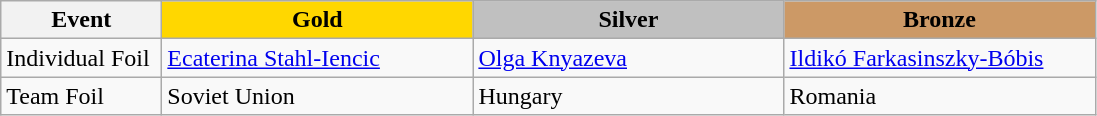<table class="wikitable">
<tr>
<th width="100">Event</th>
<th style="background-color:gold;" width="200"> Gold</th>
<th style="background-color:silver;" width="200"> Silver</th>
<th style="background-color:#CC9966;" width="200"> Bronze</th>
</tr>
<tr>
<td>Individual Foil</td>
<td> <a href='#'>Ecaterina Stahl-Iencic</a></td>
<td> <a href='#'>Olga Knyazeva</a></td>
<td> <a href='#'>Ildikó Farkasinszky-Bóbis</a></td>
</tr>
<tr>
<td>Team Foil</td>
<td> Soviet Union</td>
<td> Hungary</td>
<td> Romania</td>
</tr>
</table>
